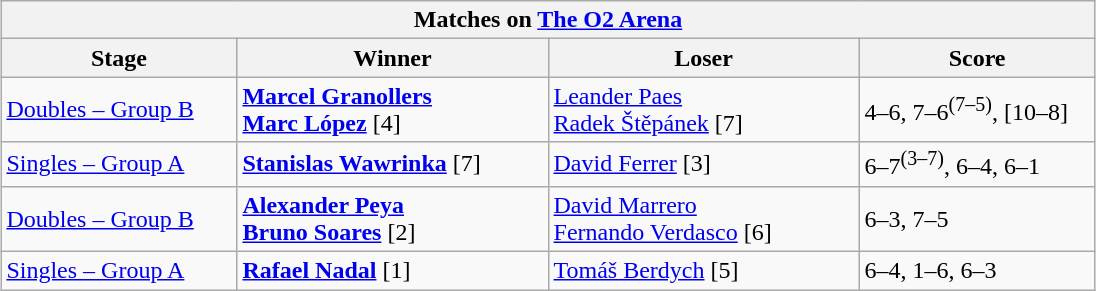<table class="wikitable collapsible uncollapsed" border=1 style="margin:1em auto;">
<tr>
<th colspan=4>Matches on <a href='#'>The O2 Arena</a></th>
</tr>
<tr>
<th width=150>Stage</th>
<th width=200>Winner</th>
<th width=200>Loser</th>
<th width=150>Score</th>
</tr>
<tr>
<td><a href='#'>Doubles – Group B</a></td>
<td> <strong><a href='#'>Marcel Granollers</a></strong> <br>  <strong><a href='#'>Marc López</a></strong> [4]</td>
<td> <a href='#'>Leander Paes</a> <br>  <a href='#'>Radek Štěpánek</a> [7]</td>
<td>4–6, 7–6<sup>(7–5)</sup>, [10–8]</td>
</tr>
<tr>
<td><a href='#'>Singles – Group A</a></td>
<td> <strong><a href='#'>Stanislas Wawrinka</a></strong> [7]</td>
<td> <a href='#'>David Ferrer</a> [3]</td>
<td>6–7<sup>(3–7)</sup>, 6–4, 6–1</td>
</tr>
<tr>
<td><a href='#'>Doubles – Group B</a></td>
<td> <strong><a href='#'>Alexander Peya</a></strong> <br>  <strong><a href='#'>Bruno Soares</a></strong> [2]</td>
<td> <a href='#'>David Marrero</a> <br>  <a href='#'>Fernando Verdasco</a> [6]</td>
<td>6–3, 7–5</td>
</tr>
<tr>
<td><a href='#'>Singles – Group A</a></td>
<td> <strong><a href='#'>Rafael Nadal</a></strong> [1]</td>
<td> <a href='#'>Tomáš Berdych</a> [5]</td>
<td>6–4, 1–6, 6–3</td>
</tr>
</table>
